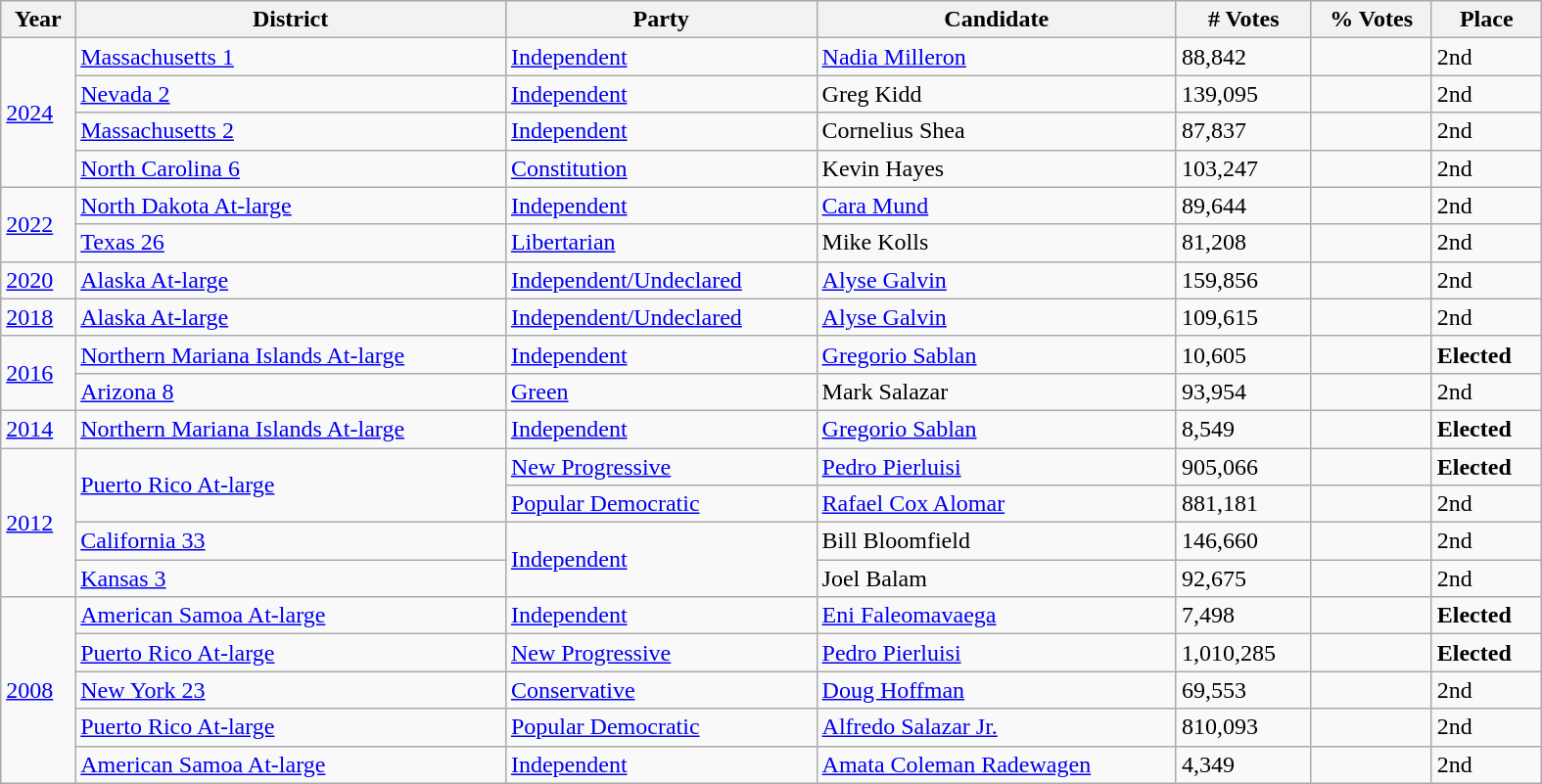<table class="wikitable sortable" style="width:1050px">
<tr>
<th>Year</th>
<th>District</th>
<th>Party</th>
<th>Candidate</th>
<th># Votes</th>
<th>% Votes</th>
<th>Place</th>
</tr>
<tr>
<td rowspan=4><a href='#'>2024</a></td>
<td><a href='#'>Massachusetts 1</a></td>
<td><a href='#'>Independent</a></td>
<td><a href='#'>Nadia Milleron</a></td>
<td>88,842</td>
<td></td>
<td>2nd</td>
</tr>
<tr>
<td><a href='#'>Nevada 2</a></td>
<td><a href='#'>Independent</a></td>
<td>Greg Kidd</td>
<td>139,095</td>
<td></td>
<td>2nd</td>
</tr>
<tr>
<td><a href='#'>Massachusetts 2</a></td>
<td><a href='#'>Independent</a></td>
<td>Cornelius Shea</td>
<td>87,837</td>
<td></td>
<td>2nd</td>
</tr>
<tr>
<td><a href='#'>North Carolina 6</a></td>
<td><a href='#'>Constitution</a></td>
<td>Kevin Hayes</td>
<td>103,247</td>
<td></td>
<td>2nd</td>
</tr>
<tr>
<td rowspan=2><a href='#'>2022</a></td>
<td><a href='#'>North Dakota At-large</a></td>
<td><a href='#'>Independent</a></td>
<td><a href='#'>Cara Mund</a></td>
<td>89,644</td>
<td></td>
<td>2nd</td>
</tr>
<tr>
<td><a href='#'>Texas 26</a></td>
<td><a href='#'>Libertarian</a></td>
<td>Mike Kolls</td>
<td>81,208</td>
<td></td>
<td>2nd</td>
</tr>
<tr>
<td><a href='#'>2020</a></td>
<td><a href='#'>Alaska At-large</a></td>
<td><a href='#'>Independent/Undeclared</a></td>
<td><a href='#'>Alyse Galvin</a></td>
<td>159,856</td>
<td></td>
<td>2nd</td>
</tr>
<tr>
<td><a href='#'>2018</a></td>
<td><a href='#'>Alaska At-large</a></td>
<td><a href='#'>Independent/Undeclared</a></td>
<td><a href='#'>Alyse Galvin</a></td>
<td>109,615</td>
<td></td>
<td>2nd</td>
</tr>
<tr>
<td rowspan=2><a href='#'>2016</a></td>
<td><a href='#'>Northern Mariana Islands At-large</a></td>
<td><a href='#'>Independent</a></td>
<td><a href='#'>Gregorio Sablan</a></td>
<td>10,605</td>
<td></td>
<td><strong>Elected</strong></td>
</tr>
<tr>
<td><a href='#'>Arizona 8</a></td>
<td><a href='#'>Green</a></td>
<td>Mark Salazar</td>
<td>93,954</td>
<td></td>
<td>2nd</td>
</tr>
<tr>
<td><a href='#'>2014</a></td>
<td><a href='#'>Northern Mariana Islands At-large</a></td>
<td><a href='#'>Independent</a></td>
<td><a href='#'>Gregorio Sablan</a></td>
<td>8,549</td>
<td></td>
<td><strong>Elected</strong></td>
</tr>
<tr>
<td rowspan=4><a href='#'>2012</a></td>
<td rowspan=2><a href='#'>Puerto Rico At-large</a></td>
<td><a href='#'>New Progressive</a></td>
<td><a href='#'>Pedro Pierluisi</a></td>
<td>905,066</td>
<td></td>
<td><strong>Elected</strong></td>
</tr>
<tr>
<td><a href='#'>Popular Democratic</a></td>
<td><a href='#'>Rafael Cox Alomar</a></td>
<td>881,181</td>
<td></td>
<td>2nd</td>
</tr>
<tr>
<td><a href='#'>California 33</a></td>
<td rowspan=2><a href='#'>Independent</a></td>
<td>Bill Bloomfield</td>
<td>146,660</td>
<td></td>
<td>2nd</td>
</tr>
<tr>
<td><a href='#'>Kansas 3</a></td>
<td>Joel Balam</td>
<td>92,675</td>
<td></td>
<td>2nd</td>
</tr>
<tr>
<td rowspan=5><a href='#'>2008</a></td>
<td><a href='#'>American Samoa At-large</a></td>
<td><a href='#'>Independent</a></td>
<td><a href='#'>Eni Faleomavaega</a></td>
<td>7,498</td>
<td></td>
<td><strong>Elected</strong></td>
</tr>
<tr>
<td><a href='#'>Puerto Rico At-large</a></td>
<td><a href='#'>New Progressive</a></td>
<td><a href='#'>Pedro Pierluisi</a></td>
<td>1,010,285</td>
<td></td>
<td><strong>Elected</strong></td>
</tr>
<tr>
<td><a href='#'>New York 23</a></td>
<td><a href='#'>Conservative</a></td>
<td><a href='#'>Doug Hoffman</a></td>
<td>69,553</td>
<td></td>
<td>2nd</td>
</tr>
<tr>
<td><a href='#'>Puerto Rico At-large</a></td>
<td><a href='#'>Popular Democratic</a></td>
<td><a href='#'>Alfredo Salazar Jr.</a></td>
<td>810,093</td>
<td></td>
<td>2nd</td>
</tr>
<tr>
<td><a href='#'>American Samoa At-large</a></td>
<td><a href='#'>Independent</a></td>
<td><a href='#'>Amata Coleman Radewagen</a></td>
<td>4,349</td>
<td></td>
<td rowspan=4>2nd</td>
</tr>
</table>
